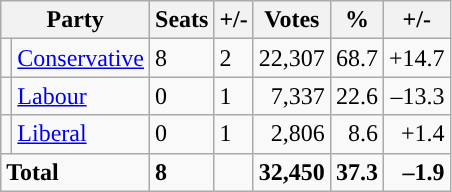<table class="wikitable sortable">
<tr>
<th colspan="2">Party</th>
<th>Seats</th>
<th>+/-</th>
<th>Votes</th>
<th>%</th>
<th>+/-</th>
</tr>
<tr>
<td style="background-color: "></td>
<td><a href='#'>Conservative</a></td>
<td>8</td>
<td> 2</td>
<td style="text-align:right;">22,307</td>
<td style="text-align:right;">68.7</td>
<td style="text-align:right;">+14.7</td>
</tr>
<tr>
<td style="background-color: "></td>
<td><a href='#'>Labour</a></td>
<td>0</td>
<td> 1</td>
<td style="text-align:right;">7,337</td>
<td style="text-align:right;">22.6</td>
<td style="text-align:right;">–13.3</td>
</tr>
<tr>
<td style="background-color: "></td>
<td><a href='#'>Liberal</a></td>
<td>0</td>
<td> 1</td>
<td style="text-align:right;">2,806</td>
<td style="text-align:right;">8.6</td>
<td style="text-align:right;">+1.4</td>
</tr>
<tr>
<td colspan="2"><strong>Total</strong></td>
<td><strong>8</strong></td>
<td></td>
<td style="text-align:right;"><strong>32,450</strong></td>
<td style="text-align:right;"><strong>37.3</strong></td>
<td style="text-align:right;"><strong>–1.9</strong></td>
</tr>
</table>
